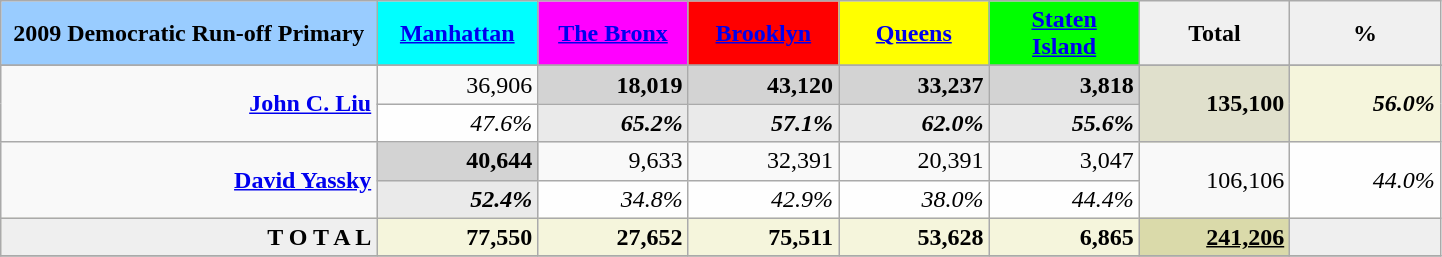<table class="wikitable" style="text-align:right;" width="76%">
<tr>
<td align="center" width="20%" style="background:#99ccff;"><strong>2009 Democratic Run-off Primary</strong></td>
<td align="center" width="8%" style="background:aqua;"><strong><a href='#'>Manhattan</a></strong></td>
<td align="center" width="8%" style="background:magenta"><strong><a href='#'>The Bronx</a></strong></td>
<td align="center" width="8%" style="background:red"><strong><a href='#'>Brooklyn</a></strong></td>
<td align="center" width="8%" style="background:yellow"><strong><a href='#'>Queens</a></strong></td>
<td align="center" width="8%" style="background:lime"><strong><a href='#'>Staten<br> Island</a></strong></td>
<td align="center" width="8%" style="background:#f0f0f0;"><strong>Total</strong></td>
<td align="center" width="8%" style="background:#f0f0f0;"><strong>%</strong></td>
</tr>
<tr>
</tr>
<tr>
<td rowspan="2"><strong><a href='#'>John C. Liu</a></strong></td>
<td>36,906</td>
<td bgcolor="lightgray"><strong>18,019</strong></td>
<td bgcolor="lightgray"><strong>43,120</strong></td>
<td bgcolor="lightgray"><strong>33,237</strong></td>
<td bgcolor="lightgray"><strong>3,818</strong></td>
<td rowspan="2" bgcolor=e0e0cc><strong>135,100</strong></td>
<td rowspan="2" bgcolor=beige><strong><em>56.0%</em></strong></td>
</tr>
<tr bgcolor=eaeaea>
<td bgcolor=fefefe><em>47.6%</em></td>
<td><strong><em>65.2%</em></strong></td>
<td><strong><em>57.1%</em></strong></td>
<td><strong><em>62.0%</em></strong></td>
<td><strong><em>55.6%</em></strong></td>
</tr>
<tr>
<td rowspan="2"><strong><a href='#'>David Yassky</a></strong></td>
<td bgcolor="lightgray"><strong>40,644</strong></td>
<td>9,633</td>
<td>32,391</td>
<td>20,391</td>
<td>3,047</td>
<td rowspan="2">106,106</td>
<td rowspan="2" bgcolor=fefefe><em>44.0%</em></td>
</tr>
<tr bgcolor=fefefe>
<td bgcolor=eaeaea><strong><em>52.4%</em></strong></td>
<td><em>34.8%</em></td>
<td><em>42.9%</em></td>
<td><em>38.0%</em></td>
<td><em>44.4%</em></td>
</tr>
<tr bgcolor=beige>
<td bgcolor=efefef><strong>T O T A L</strong></td>
<td><strong>77,550</strong></td>
<td><strong>27,652</strong></td>
<td><strong>75,511</strong></td>
<td><strong>53,628</strong></td>
<td><strong>6,865</strong></td>
<td bgcolor=dadaaa><strong><u>241,206</u></strong></td>
<td bgcolor=efefef> </td>
</tr>
<tr>
</tr>
</table>
